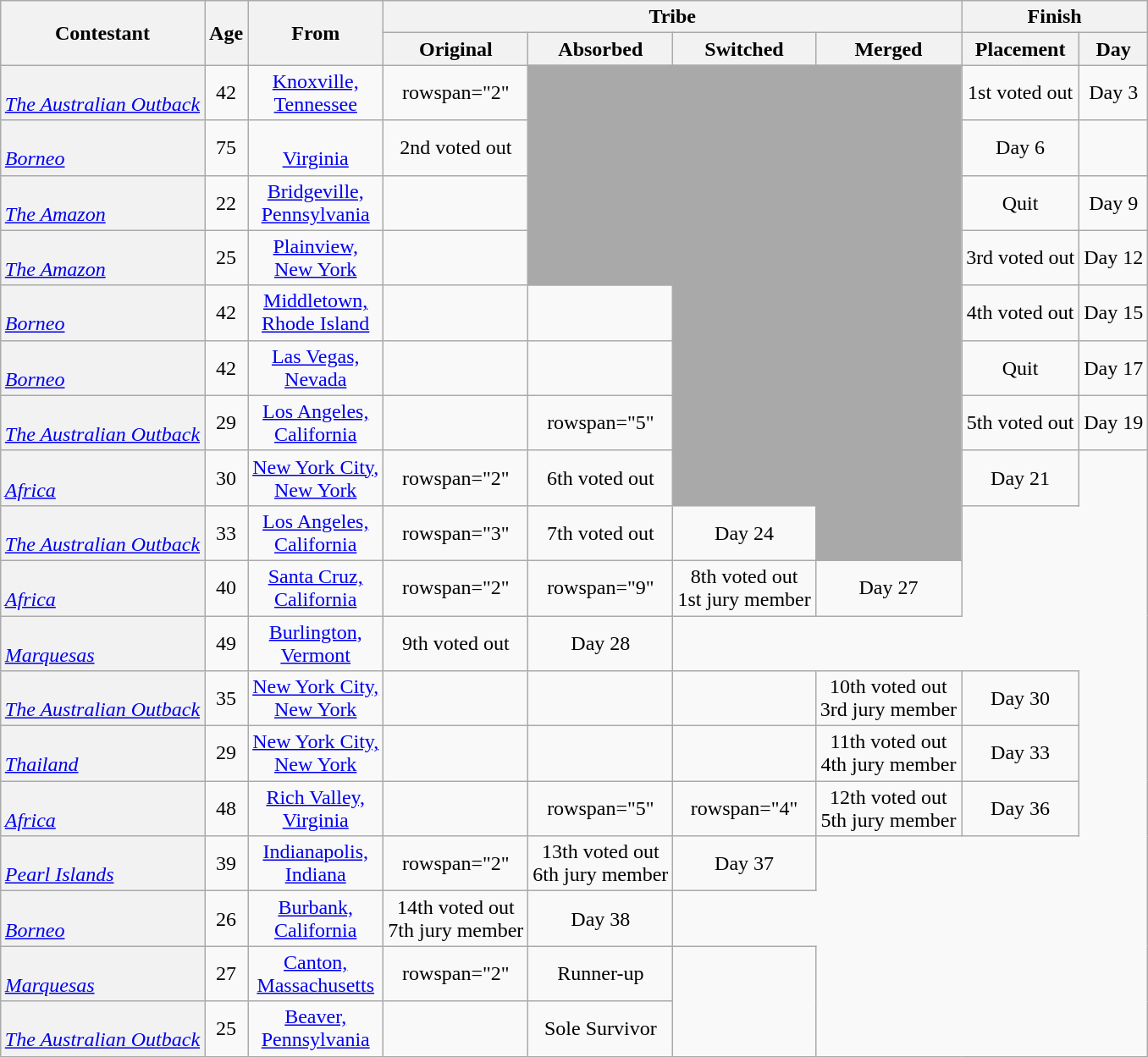<table class="wikitable sortable" style="margin:auto; text-align:center;">
<tr>
<th rowspan="2" scope="col">Contestant</th>
<th rowspan="2" scope="col">Age</th>
<th rowspan="2" scope="col" class=unsortable>From</th>
<th colspan="4" scope="colgroup">Tribe</th>
<th colspan="2" scope="colgroup">Finish</th>
</tr>
<tr>
<th scope="col">Original</th>
<th scope="col">Absorbed</th>
<th scope="col">Switched</th>
<th scope="col" class=unsortable>Merged</th>
<th scope="col" class=unsortable>Placement</th>
<th scope="col" class=unsortable>Day</th>
</tr>
<tr>
<th scope="row" style="text-align:left; font-weight:normal;"><strong></strong><br><em><a href='#'>The Australian Outback</a></em></th>
<td>42</td>
<td><a href='#'>Knoxville,<br>Tennessee</a></td>
<td>rowspan="2" </td>
<td rowspan="4" style="background-color:darkgrey;"></td>
<td rowspan="8" style="background-color:darkgrey;"></td>
<td rowspan="9" style="background-color:darkgrey;"></td>
<td>1st voted out</td>
<td>Day 3</td>
</tr>
<tr>
<th scope="row" style="text-align:left; font-weight:normal;"><strong></strong><br><em><a href='#'>Borneo</a></em></th>
<td>75</td>
<td><a href='#'><br>Virginia</a></td>
<td>2nd voted out</td>
<td>Day 6</td>
</tr>
<tr>
<th scope="row" style="text-align:left; font-weight:normal;"><strong></strong><br><em><a href='#'>The Amazon</a></em></th>
<td>22</td>
<td><a href='#'>Bridgeville,<br>Pennsylvania</a></td>
<td></td>
<td>Quit</td>
<td>Day 9</td>
</tr>
<tr>
<th scope="row" style="text-align:left; font-weight:normal;"><strong></strong><br><em><a href='#'>The Amazon</a></em></th>
<td>25</td>
<td><a href='#'>Plainview,<br> New York</a></td>
<td></td>
<td>3rd voted out</td>
<td>Day 12</td>
</tr>
<tr>
<th scope="row" style="text-align:left; font-weight:normal;"><strong></strong><br><em><a href='#'>Borneo</a></em></th>
<td>42</td>
<td><a href='#'>Middletown,<br>Rhode Island</a></td>
<td></td>
<td></td>
<td>4th voted out</td>
<td>Day 15</td>
</tr>
<tr>
<th scope="row" style="text-align:left; font-weight:normal;"><strong></strong><br><em><a href='#'>Borneo</a></em></th>
<td>42</td>
<td><a href='#'>Las Vegas,<br>Nevada</a></td>
<td></td>
<td></td>
<td>Quit</td>
<td>Day 17</td>
</tr>
<tr>
<th scope="row" style="text-align:left; font-weight:normal;"><strong></strong><br><em><a href='#'>The Australian Outback</a></em></th>
<td>29</td>
<td><a href='#'>Los Angeles,<br> California</a></td>
<td></td>
<td>rowspan="5" </td>
<td>5th voted out</td>
<td>Day 19</td>
</tr>
<tr>
<th scope="row" style="text-align:left; font-weight:normal;"><strong></strong><br><em><a href='#'>Africa</a></em></th>
<td>30</td>
<td><a href='#'>New York City,<br>New York</a></td>
<td>rowspan="2" </td>
<td>6th voted out</td>
<td>Day 21</td>
</tr>
<tr>
<th scope="row" style="text-align:left; font-weight:normal;"><strong></strong><br><em><a href='#'>The Australian Outback</a></em></th>
<td>33</td>
<td><a href='#'>Los Angeles,<br>California</a></td>
<td>rowspan="3" </td>
<td>7th voted out</td>
<td>Day 24</td>
</tr>
<tr>
<th scope="row" style="text-align:left; font-weight:normal;"><strong></strong><br><em><a href='#'>Africa</a></em></th>
<td>40</td>
<td><a href='#'>Santa Cruz,<br>California</a></td>
<td>rowspan="2" </td>
<td>rowspan="9" </td>
<td>8th voted out<br>1st jury member</td>
<td>Day 27</td>
</tr>
<tr>
<th scope="row" style="text-align:left; font-weight:normal;"><strong></strong><br><em><a href='#'>Marquesas</a></em></th>
<td>49</td>
<td><a href='#'>Burlington,<br>Vermont</a></td>
<td>9th voted out<br></td>
<td>Day 28</td>
</tr>
<tr>
<th scope="row" style="text-align:left; font-weight:normal;"><strong></strong><br><em><a href='#'>The Australian Outback</a></em></th>
<td>35</td>
<td><a href='#'>New York City,<br>New York</a></td>
<td></td>
<td></td>
<td></td>
<td>10th voted out<br>3rd jury member</td>
<td>Day 30</td>
</tr>
<tr>
<th scope="row" style="text-align:left; font-weight:normal;"><strong></strong><br><em><a href='#'>Thailand</a></em></th>
<td>29</td>
<td><a href='#'>New York City,<br>New York</a></td>
<td></td>
<td></td>
<td></td>
<td>11th voted out<br>4th jury member</td>
<td>Day 33</td>
</tr>
<tr>
<th scope="row" style="text-align:left; font-weight:normal;"><strong></strong><br><em><a href='#'>Africa</a></em></th>
<td>48</td>
<td><a href='#'>Rich Valley,<br>Virginia</a></td>
<td></td>
<td>rowspan="5" </td>
<td>rowspan="4" </td>
<td>12th voted out<br>5th jury member</td>
<td>Day 36</td>
</tr>
<tr>
<th scope="row" style="text-align:left; font-weight:normal;"><strong></strong><br><em><a href='#'>Pearl Islands</a></em></th>
<td>39</td>
<td><a href='#'>Indianapolis,<br>Indiana</a></td>
<td>rowspan="2" </td>
<td>13th voted out<br>6th jury member</td>
<td>Day 37</td>
</tr>
<tr>
<th scope="row" style="text-align:left; font-weight:normal;"><strong></strong><br><em><a href='#'>Borneo</a></em></th>
<td>26</td>
<td><a href='#'>Burbank,<br>California</a></td>
<td>14th voted out<br>7th jury member</td>
<td>Day 38</td>
</tr>
<tr>
<th scope="row" style="text-align:left; font-weight:normal;"><strong></strong><br><em><a href='#'>Marquesas</a></em></th>
<td>27</td>
<td><a href='#'>Canton,<br>Massachusetts</a></td>
<td>rowspan="2" </td>
<td>Runner-up</td>
<td rowspan="2"></td>
</tr>
<tr>
<th scope="row" style="text-align:left; font-weight:normal;"><strong></strong><br><em><a href='#'>The Australian Outback</a></em></th>
<td>25</td>
<td><a href='#'>Beaver,<br>Pennsylvania</a></td>
<td></td>
<td>Sole Survivor</td>
</tr>
</table>
